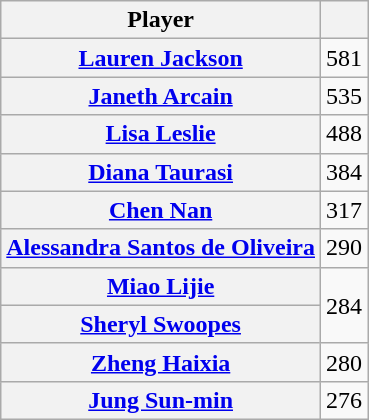<table class="wikitable sortable plainrowheaders" style="text-align:center; margin-right:1.5em; display:inline-table;">
<tr>
<th scope="col">Player</th>
<th scope="col"></th>
</tr>
<tr>
<th scope="row"> <a href='#'>Lauren Jackson</a></th>
<td>581</td>
</tr>
<tr>
<th scope="row"> <a href='#'>Janeth Arcain</a></th>
<td>535</td>
</tr>
<tr>
<th scope="row"> <a href='#'>Lisa Leslie</a></th>
<td>488</td>
</tr>
<tr>
<th scope="row"> <a href='#'>Diana Taurasi</a></th>
<td>384</td>
</tr>
<tr>
<th scope="row"> <a href='#'>Chen Nan</a></th>
<td>317</td>
</tr>
<tr>
<th scope="row"> <a href='#'>Alessandra Santos de Oliveira</a></th>
<td>290</td>
</tr>
<tr>
<th scope="row"> <a href='#'>Miao Lijie</a></th>
<td rowspan="2">284</td>
</tr>
<tr>
<th scope="row"> <a href='#'>Sheryl Swoopes</a></th>
</tr>
<tr>
<th scope="row"> <a href='#'>Zheng Haixia</a></th>
<td>280</td>
</tr>
<tr>
<th scope="row"> <a href='#'>Jung Sun-min</a></th>
<td>276</td>
</tr>
</table>
